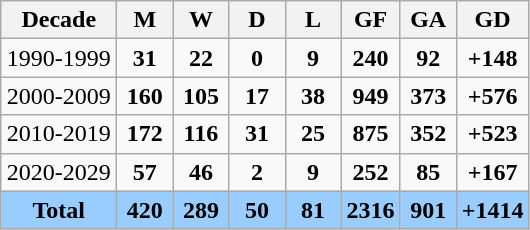<table class="wikitable" style="text-align: center;">
<tr>
<th width=70>Decade</th>
<th width=30>M</th>
<th width=30>W</th>
<th width=30>D</th>
<th width=30>L</th>
<th width=30>GF</th>
<th width=30>GA</th>
<th width=30>GD</th>
</tr>
<tr>
<td>1990-1999</td>
<td><strong>31</strong></td>
<td><strong>22</strong></td>
<td><strong>0</strong></td>
<td><strong>9</strong></td>
<td><strong>240</strong></td>
<td><strong>92</strong></td>
<td><strong>+148</strong></td>
</tr>
<tr>
<td>2000-2009</td>
<td><strong>160</strong></td>
<td><strong>105</strong></td>
<td><strong>17</strong></td>
<td><strong>38</strong></td>
<td><strong>949</strong></td>
<td><strong>373</strong></td>
<td><strong>+576</strong></td>
</tr>
<tr>
<td>2010-2019</td>
<td><strong>172</strong></td>
<td><strong>116</strong></td>
<td><strong>31</strong></td>
<td><strong>25</strong></td>
<td><strong>875</strong></td>
<td><strong>352</strong></td>
<td><strong>+523</strong></td>
</tr>
<tr>
<td>2020-2029</td>
<td><strong>57</strong></td>
<td><strong>46</strong></td>
<td><strong>2</strong></td>
<td><strong>9</strong></td>
<td><strong>252</strong></td>
<td><strong>85</strong></td>
<td><strong>+167</strong></td>
</tr>
<tr bgcolor=#9acdff>
<td><strong>Total</strong></td>
<td><strong>420</strong></td>
<td><strong>289</strong></td>
<td><strong>50</strong></td>
<td><strong>81</strong></td>
<td><strong>2316 </strong></td>
<td><strong>901</strong></td>
<td><strong>+1414</strong></td>
</tr>
</table>
